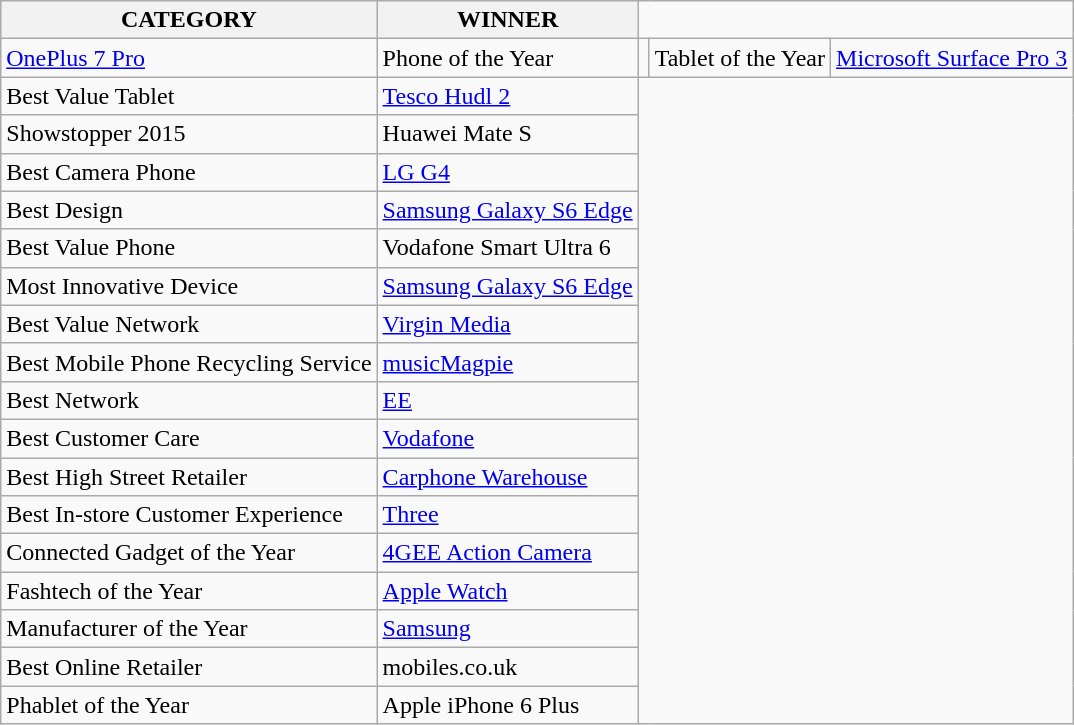<table class="wikitable" border="1">
<tr>
<th>CATEGORY</th>
<th>WINNER</th>
</tr>
<tr Phone of the Year 2019>
<td><a href='#'>OnePlus 7 Pro</a></td>
<td>Phone of the Year</td>
<td></td>
<td>Tablet of the Year</td>
<td><a href='#'>Microsoft Surface Pro 3</a></td>
</tr>
<tr>
<td>Best Value Tablet</td>
<td><a href='#'>Tesco Hudl 2</a></td>
</tr>
<tr>
<td>Showstopper 2015</td>
<td>Huawei Mate S</td>
</tr>
<tr>
<td>Best Camera Phone</td>
<td><a href='#'>LG G4</a></td>
</tr>
<tr |->
<td>Best Design</td>
<td><a href='#'>Samsung Galaxy S6 Edge</a></td>
</tr>
<tr>
<td>Best Value Phone</td>
<td>Vodafone Smart Ultra 6</td>
</tr>
<tr>
<td>Most Innovative Device</td>
<td><a href='#'>Samsung Galaxy S6 Edge</a></td>
</tr>
<tr>
<td>Best Value Network</td>
<td><a href='#'>Virgin Media</a></td>
</tr>
<tr>
<td>Best Mobile Phone Recycling Service</td>
<td><a href='#'>musicMagpie</a></td>
</tr>
<tr>
<td>Best Network</td>
<td><a href='#'>EE</a></td>
</tr>
<tr>
<td>Best Customer Care</td>
<td><a href='#'>Vodafone</a></td>
</tr>
<tr>
<td>Best High Street Retailer</td>
<td><a href='#'>Carphone Warehouse</a></td>
</tr>
<tr>
<td>Best In-store Customer Experience</td>
<td><a href='#'>Three</a></td>
</tr>
<tr>
<td>Connected Gadget of the Year</td>
<td><a href='#'>4GEE Action Camera</a></td>
</tr>
<tr>
<td>Fashtech of the Year</td>
<td><a href='#'>Apple Watch</a></td>
</tr>
<tr>
<td>Manufacturer of the Year</td>
<td><a href='#'>Samsung</a></td>
</tr>
<tr>
<td>Best Online Retailer</td>
<td>mobiles.co.uk</td>
</tr>
<tr>
<td>Phablet of the Year</td>
<td>Apple iPhone 6 Plus</td>
</tr>
</table>
